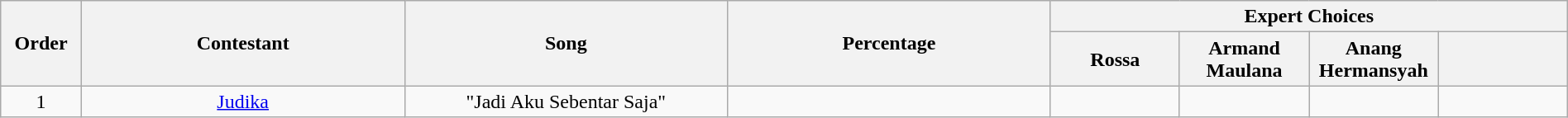<table class="wikitable" style="text-align:center; width:100%;">
<tr>
<th scope="col" rowspan="2" style="width:05%;">Order</th>
<th scope="col" rowspan="2" style="width:20%;">Contestant</th>
<th scope="col" rowspan="2" style="width:20%;">Song</th>
<th scope="col" rowspan="2" style="width:20%;">Percentage</th>
<th scope="col" colspan="4" style="width:32%;">Expert Choices</th>
</tr>
<tr>
<th style="width:08%;">Rossa</th>
<th style="width:08%;">Armand Maulana</th>
<th style="width:08%;">Anang Hermansyah</th>
<th style="width:08%;"></th>
</tr>
<tr>
<td>1</td>
<td><a href='#'>Judika</a></td>
<td>"Jadi Aku Sebentar Saja"</td>
<td></td>
<td></td>
<td></td>
<td></td>
<td></td>
</tr>
</table>
